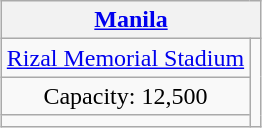<table class="wikitable" style="text-align:center; margin:1em auto;">
<tr>
<th colspan=2><a href='#'>Manila</a></th>
</tr>
<tr>
<td><a href='#'>Rizal Memorial Stadium</a></td>
<td rowspan=3></td>
</tr>
<tr>
<td>Capacity: 12,500</td>
</tr>
<tr>
<td></td>
</tr>
</table>
